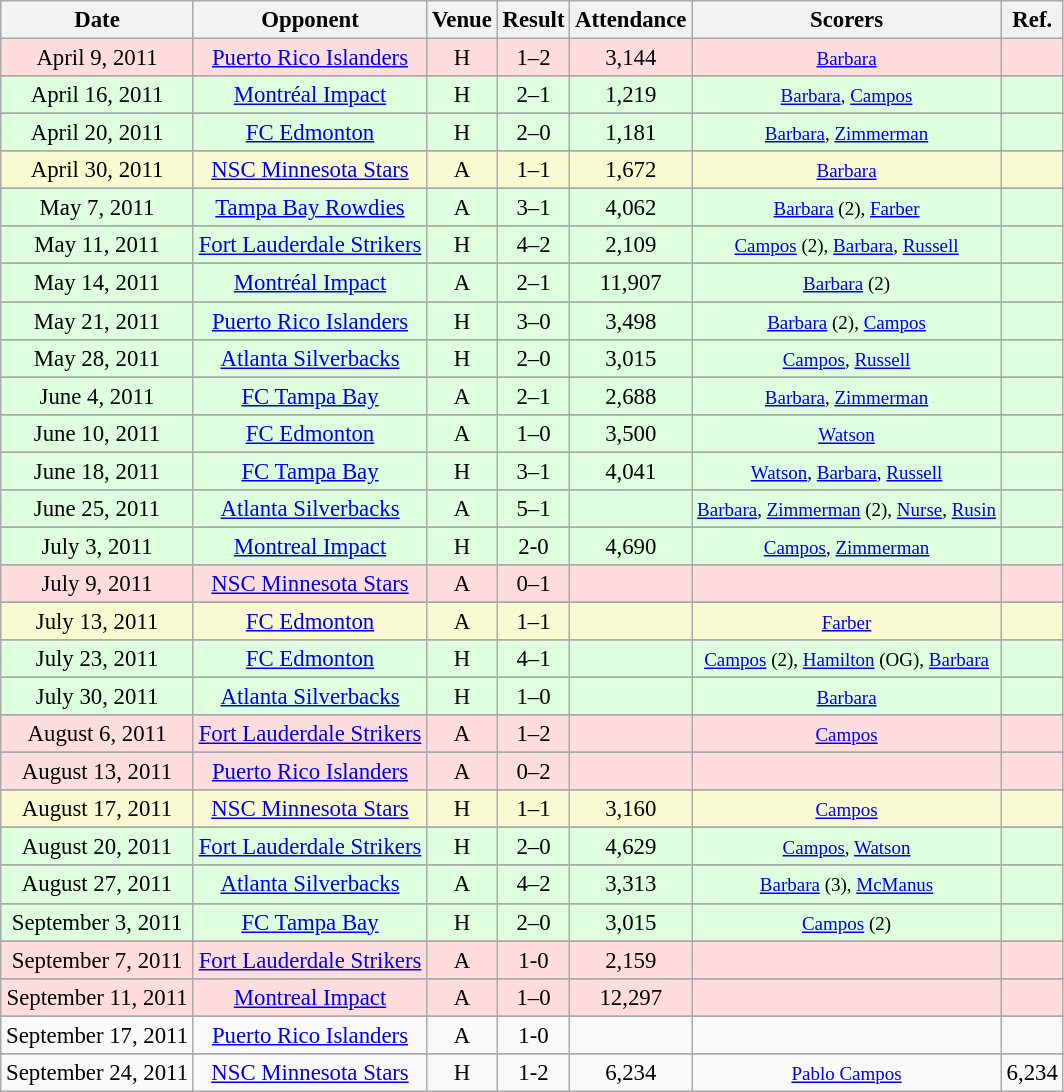<table class="wikitable" style="font-size:95%; text-align:center">
<tr>
<th>Date</th>
<th>Opponent</th>
<th>Venue</th>
<th>Result</th>
<th>Attendance</th>
<th>Scorers</th>
<th>Ref.</th>
</tr>
<tr bgcolor="#ffdddd">
<td>April 9, 2011</td>
<td><a href='#'>Puerto Rico Islanders</a></td>
<td>H</td>
<td>1–2</td>
<td>3,144</td>
<td><small><a href='#'>Barbara</a></small></td>
<td></td>
</tr>
<tr>
</tr>
<tr bgcolor="#ddffdd">
<td>April 16, 2011</td>
<td><a href='#'>Montréal Impact</a></td>
<td>H</td>
<td>2–1</td>
<td>1,219</td>
<td><small><a href='#'>Barbara</a>, <a href='#'>Campos</a></small></td>
<td></td>
</tr>
<tr>
</tr>
<tr bgcolor="#ddffdd">
<td>April 20, 2011</td>
<td><a href='#'>FC Edmonton</a></td>
<td>H</td>
<td>2–0</td>
<td>1,181</td>
<td><small><a href='#'>Barbara</a>, <a href='#'>Zimmerman</a></small></td>
<td></td>
</tr>
<tr>
</tr>
<tr bgcolor="#fafad2">
<td>April 30, 2011</td>
<td><a href='#'>NSC Minnesota Stars</a></td>
<td>A</td>
<td>1–1</td>
<td>1,672</td>
<td><small><a href='#'>Barbara</a></small></td>
<td></td>
</tr>
<tr>
</tr>
<tr bgcolor="#ddffdd">
<td>May 7, 2011</td>
<td><a href='#'>Tampa Bay Rowdies</a></td>
<td>A</td>
<td>3–1</td>
<td>4,062</td>
<td><small><a href='#'>Barbara</a> (2), <a href='#'>Farber</a></small></td>
<td></td>
</tr>
<tr>
</tr>
<tr bgcolor="#ddffdd">
<td>May 11, 2011</td>
<td><a href='#'>Fort Lauderdale Strikers</a></td>
<td>H</td>
<td>4–2</td>
<td>2,109</td>
<td><small><a href='#'>Campos</a> (2), <a href='#'>Barbara</a>, <a href='#'>Russell</a></small></td>
<td></td>
</tr>
<tr>
</tr>
<tr bgcolor="#ddffdd">
<td>May 14, 2011</td>
<td><a href='#'>Montréal Impact</a></td>
<td>A</td>
<td>2–1</td>
<td>11,907</td>
<td><small><a href='#'>Barbara</a> (2)</small></td>
<td></td>
</tr>
<tr>
</tr>
<tr bgcolor="#ddffdd">
<td>May 21, 2011</td>
<td><a href='#'>Puerto Rico Islanders</a></td>
<td>H</td>
<td>3–0</td>
<td>3,498</td>
<td><small><a href='#'>Barbara</a> (2), <a href='#'>Campos</a></small></td>
<td></td>
</tr>
<tr>
</tr>
<tr bgcolor="#ddffdd">
<td>May 28, 2011</td>
<td><a href='#'>Atlanta Silverbacks</a></td>
<td>H</td>
<td>2–0</td>
<td>3,015</td>
<td><small><a href='#'>Campos</a>, <a href='#'>Russell</a></small></td>
<td></td>
</tr>
<tr>
</tr>
<tr bgcolor="#ddffdd">
<td>June 4, 2011</td>
<td><a href='#'>FC Tampa Bay</a></td>
<td>A</td>
<td>2–1</td>
<td>2,688</td>
<td><small><a href='#'>Barbara</a>, <a href='#'>Zimmerman</a></small></td>
<td></td>
</tr>
<tr>
</tr>
<tr bgcolor="#ddffdd">
<td>June 10, 2011</td>
<td><a href='#'>FC Edmonton</a></td>
<td>A</td>
<td>1–0</td>
<td>3,500</td>
<td><small><a href='#'>Watson</a></small></td>
<td></td>
</tr>
<tr>
</tr>
<tr bgcolor="#ddffdd">
<td>June 18, 2011</td>
<td><a href='#'>FC Tampa Bay</a></td>
<td>H</td>
<td>3–1</td>
<td>4,041</td>
<td><small><a href='#'>Watson</a>, <a href='#'>Barbara</a>, <a href='#'>Russell</a></small></td>
<td></td>
</tr>
<tr>
</tr>
<tr bgcolor="#ddffdd">
<td>June 25, 2011</td>
<td><a href='#'>Atlanta Silverbacks</a></td>
<td>A</td>
<td>5–1</td>
<td></td>
<td><small><a href='#'>Barbara</a>, <a href='#'>Zimmerman</a> (2), <a href='#'>Nurse</a>, <a href='#'>Rusin</a></small></td>
<td></td>
</tr>
<tr>
</tr>
<tr bgcolor="#ddffdd">
<td>July 3, 2011</td>
<td><a href='#'>Montreal Impact</a></td>
<td>H</td>
<td>2-0</td>
<td>4,690</td>
<td><small><a href='#'>Campos</a>, <a href='#'>Zimmerman</a></small></td>
<td></td>
</tr>
<tr>
</tr>
<tr bgcolor="#ffdddd">
<td>July 9, 2011</td>
<td><a href='#'>NSC Minnesota Stars</a></td>
<td>A</td>
<td>0–1</td>
<td></td>
<td></td>
<td></td>
</tr>
<tr>
</tr>
<tr bgcolor="#fafad2">
<td>July 13, 2011</td>
<td><a href='#'>FC Edmonton</a></td>
<td>A</td>
<td>1–1</td>
<td></td>
<td><small><a href='#'>Farber</a></small></td>
<td></td>
</tr>
<tr>
</tr>
<tr bgcolor="#ddffdd">
<td>July 23, 2011</td>
<td><a href='#'>FC Edmonton</a></td>
<td>H</td>
<td>4–1</td>
<td></td>
<td><small><a href='#'>Campos</a> (2), <a href='#'>Hamilton</a> (OG), <a href='#'>Barbara</a></small></td>
<td></td>
</tr>
<tr>
</tr>
<tr bgcolor="#ddffdd">
<td>July 30, 2011</td>
<td><a href='#'>Atlanta Silverbacks</a></td>
<td>H</td>
<td>1–0</td>
<td></td>
<td><small><a href='#'>Barbara</a></small></td>
<td></td>
</tr>
<tr>
</tr>
<tr bgcolor="#ffdddd">
<td>August 6, 2011</td>
<td><a href='#'>Fort Lauderdale Strikers</a></td>
<td>A</td>
<td>1–2</td>
<td></td>
<td><small><a href='#'>Campos</a></small></td>
<td></td>
</tr>
<tr>
</tr>
<tr bgcolor="#ffdddd">
<td>August 13, 2011</td>
<td><a href='#'>Puerto Rico Islanders</a></td>
<td>A</td>
<td>0–2</td>
<td></td>
<td></td>
<td></td>
</tr>
<tr>
</tr>
<tr bgcolor="#fafad2">
<td>August 17, 2011</td>
<td><a href='#'>NSC Minnesota Stars</a></td>
<td>H</td>
<td>1–1</td>
<td>3,160</td>
<td><small><a href='#'>Campos</a></small></td>
<td></td>
</tr>
<tr>
</tr>
<tr bgcolor="#ddffdd">
<td>August 20, 2011</td>
<td><a href='#'>Fort Lauderdale Strikers</a></td>
<td>H</td>
<td>2–0</td>
<td>4,629</td>
<td><small><a href='#'>Campos</a>, <a href='#'>Watson</a></small></td>
<td></td>
</tr>
<tr>
</tr>
<tr bgcolor="#ddffdd">
<td>August 27, 2011</td>
<td><a href='#'>Atlanta Silverbacks</a></td>
<td>A</td>
<td>4–2</td>
<td>3,313</td>
<td><small><a href='#'>Barbara</a> (3), <a href='#'>McManus</a></small></td>
<td></td>
</tr>
<tr>
</tr>
<tr bgcolor="#ddffdd">
<td>September 3, 2011</td>
<td><a href='#'>FC Tampa Bay</a></td>
<td>H</td>
<td>2–0</td>
<td>3,015</td>
<td><small><a href='#'>Campos</a> (2)</small></td>
<td></td>
</tr>
<tr>
</tr>
<tr bgcolor="#ffdddd">
<td>September 7, 2011</td>
<td><a href='#'>Fort Lauderdale Strikers</a></td>
<td>A</td>
<td>1-0</td>
<td>2,159</td>
<td></td>
<td></td>
</tr>
<tr>
</tr>
<tr bgcolor="#ffdddd">
<td>September 11, 2011</td>
<td><a href='#'>Montreal Impact</a></td>
<td>A</td>
<td>1–0</td>
<td>12,297</td>
<td></td>
<td></td>
</tr>
<tr>
</tr>
<tr>
<td>September 17, 2011</td>
<td><a href='#'>Puerto Rico Islanders</a></td>
<td>A</td>
<td>1-0</td>
<td></td>
<td></td>
<td></td>
</tr>
<tr>
</tr>
<tr>
<td>September 24, 2011</td>
<td><a href='#'>NSC Minnesota Stars</a></td>
<td>H</td>
<td>1-2</td>
<td>6,234</td>
<td><small><a href='#'>Pablo Campos</a></small></td>
<td>6,234</td>
</tr>
</table>
